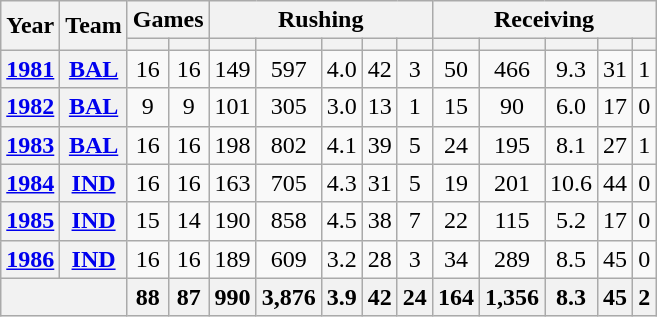<table class="wikitable" style="text-align:center;">
<tr>
<th rowspan="2">Year</th>
<th rowspan="2">Team</th>
<th colspan="2">Games</th>
<th colspan="5">Rushing</th>
<th colspan="5">Receiving</th>
</tr>
<tr>
<th></th>
<th></th>
<th></th>
<th></th>
<th></th>
<th></th>
<th></th>
<th></th>
<th></th>
<th></th>
<th></th>
<th></th>
</tr>
<tr>
<th><a href='#'>1981</a></th>
<th><a href='#'>BAL</a></th>
<td>16</td>
<td>16</td>
<td>149</td>
<td>597</td>
<td>4.0</td>
<td>42</td>
<td>3</td>
<td>50</td>
<td>466</td>
<td>9.3</td>
<td>31</td>
<td>1</td>
</tr>
<tr>
<th><a href='#'>1982</a></th>
<th><a href='#'>BAL</a></th>
<td>9</td>
<td>9</td>
<td>101</td>
<td>305</td>
<td>3.0</td>
<td>13</td>
<td>1</td>
<td>15</td>
<td>90</td>
<td>6.0</td>
<td>17</td>
<td>0</td>
</tr>
<tr>
<th><a href='#'>1983</a></th>
<th><a href='#'>BAL</a></th>
<td>16</td>
<td>16</td>
<td>198</td>
<td>802</td>
<td>4.1</td>
<td>39</td>
<td>5</td>
<td>24</td>
<td>195</td>
<td>8.1</td>
<td>27</td>
<td>1</td>
</tr>
<tr>
<th><a href='#'>1984</a></th>
<th><a href='#'>IND</a></th>
<td>16</td>
<td>16</td>
<td>163</td>
<td>705</td>
<td>4.3</td>
<td>31</td>
<td>5</td>
<td>19</td>
<td>201</td>
<td>10.6</td>
<td>44</td>
<td>0</td>
</tr>
<tr>
<th><a href='#'>1985</a></th>
<th><a href='#'>IND</a></th>
<td>15</td>
<td>14</td>
<td>190</td>
<td>858</td>
<td>4.5</td>
<td>38</td>
<td>7</td>
<td>22</td>
<td>115</td>
<td>5.2</td>
<td>17</td>
<td>0</td>
</tr>
<tr>
<th><a href='#'>1986</a></th>
<th><a href='#'>IND</a></th>
<td>16</td>
<td>16</td>
<td>189</td>
<td>609</td>
<td>3.2</td>
<td>28</td>
<td>3</td>
<td>34</td>
<td>289</td>
<td>8.5</td>
<td>45</td>
<td>0</td>
</tr>
<tr>
<th colspan="2"></th>
<th>88</th>
<th>87</th>
<th>990</th>
<th>3,876</th>
<th>3.9</th>
<th>42</th>
<th>24</th>
<th>164</th>
<th>1,356</th>
<th>8.3</th>
<th>45</th>
<th>2</th>
</tr>
</table>
